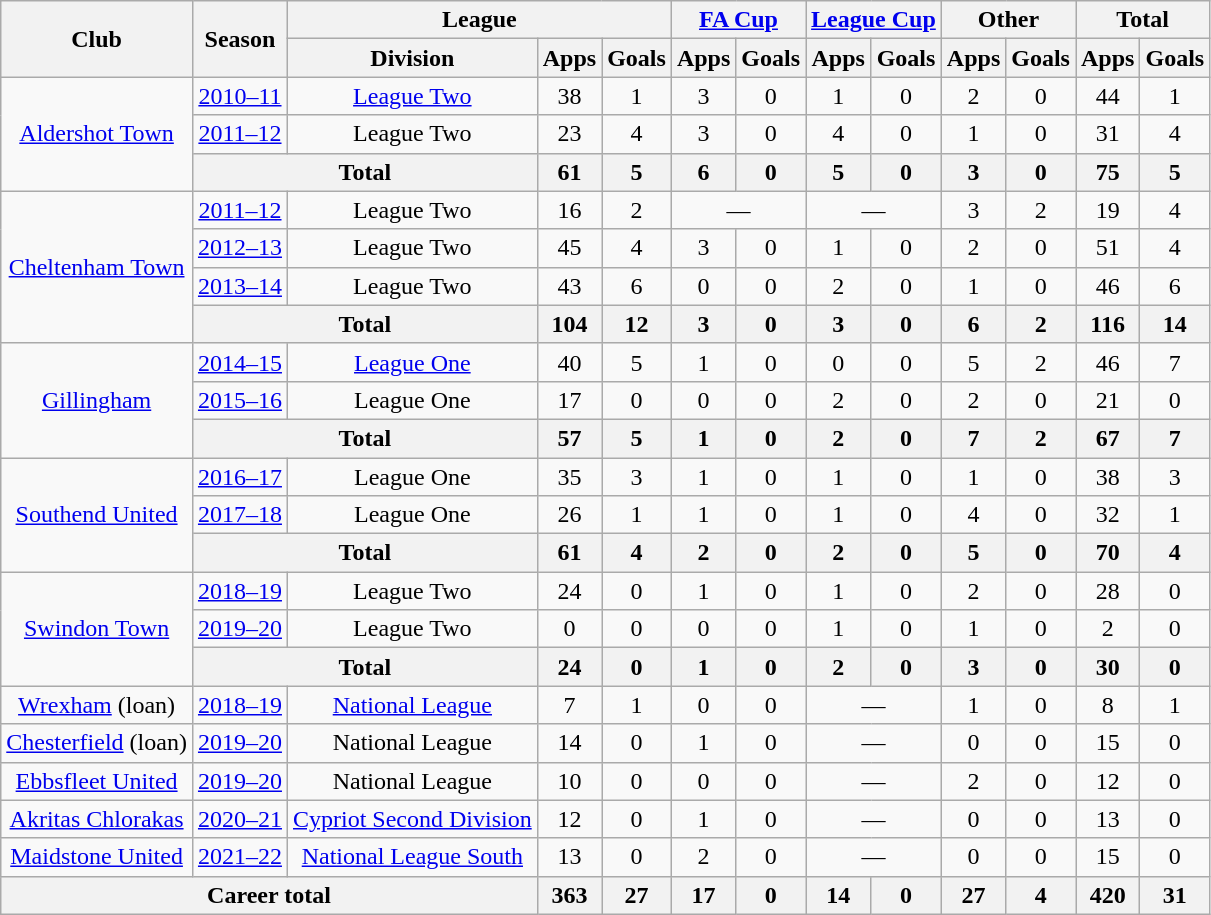<table class="wikitable" style="text-align: center;">
<tr>
<th rowspan="2">Club</th>
<th rowspan="2">Season</th>
<th colspan="3">League</th>
<th colspan="2"><a href='#'>FA Cup</a></th>
<th colspan="2"><a href='#'>League Cup</a></th>
<th colspan="2">Other</th>
<th colspan="2">Total</th>
</tr>
<tr>
<th>Division</th>
<th>Apps</th>
<th>Goals</th>
<th>Apps</th>
<th>Goals</th>
<th>Apps</th>
<th>Goals</th>
<th>Apps</th>
<th>Goals</th>
<th>Apps</th>
<th>Goals</th>
</tr>
<tr>
<td rowspan="3" valign="center"><a href='#'>Aldershot Town</a></td>
<td><a href='#'>2010–11</a></td>
<td><a href='#'>League Two</a></td>
<td>38</td>
<td>1</td>
<td>3</td>
<td>0</td>
<td>1</td>
<td>0</td>
<td>2</td>
<td>0</td>
<td>44</td>
<td>1</td>
</tr>
<tr>
<td><a href='#'>2011–12</a></td>
<td>League Two</td>
<td>23</td>
<td>4</td>
<td>3</td>
<td>0</td>
<td>4</td>
<td>0</td>
<td>1</td>
<td>0</td>
<td>31</td>
<td>4</td>
</tr>
<tr>
<th colspan="2">Total</th>
<th>61</th>
<th>5</th>
<th>6</th>
<th>0</th>
<th>5</th>
<th>0</th>
<th>3</th>
<th>0</th>
<th>75</th>
<th>5</th>
</tr>
<tr>
<td rowspan="4" valign="center"><a href='#'>Cheltenham Town</a></td>
<td><a href='#'>2011–12</a></td>
<td>League Two</td>
<td>16</td>
<td>2</td>
<td colspan="2">—</td>
<td colspan="2">—</td>
<td>3</td>
<td>2</td>
<td>19</td>
<td>4</td>
</tr>
<tr>
<td><a href='#'>2012–13</a></td>
<td>League Two</td>
<td>45</td>
<td>4</td>
<td>3</td>
<td>0</td>
<td>1</td>
<td>0</td>
<td>2</td>
<td>0</td>
<td>51</td>
<td>4</td>
</tr>
<tr>
<td><a href='#'>2013–14</a></td>
<td>League Two</td>
<td>43</td>
<td>6</td>
<td>0</td>
<td>0</td>
<td>2</td>
<td>0</td>
<td>1</td>
<td>0</td>
<td>46</td>
<td>6</td>
</tr>
<tr>
<th colspan="2">Total</th>
<th>104</th>
<th>12</th>
<th>3</th>
<th>0</th>
<th>3</th>
<th>0</th>
<th>6</th>
<th>2</th>
<th>116</th>
<th>14</th>
</tr>
<tr>
<td rowspan="3" valign="center"><a href='#'>Gillingham</a></td>
<td><a href='#'>2014–15</a></td>
<td><a href='#'>League One</a></td>
<td>40</td>
<td>5</td>
<td>1</td>
<td>0</td>
<td>0</td>
<td>0</td>
<td>5</td>
<td>2</td>
<td>46</td>
<td>7</td>
</tr>
<tr>
<td><a href='#'>2015–16</a></td>
<td>League One</td>
<td>17</td>
<td>0</td>
<td>0</td>
<td>0</td>
<td>2</td>
<td>0</td>
<td>2</td>
<td>0</td>
<td>21</td>
<td>0</td>
</tr>
<tr>
<th colspan="2">Total</th>
<th>57</th>
<th>5</th>
<th>1</th>
<th>0</th>
<th>2</th>
<th>0</th>
<th>7</th>
<th>2</th>
<th>67</th>
<th>7</th>
</tr>
<tr>
<td rowspan="3" valign="center"><a href='#'>Southend United</a></td>
<td><a href='#'>2016–17</a></td>
<td>League One</td>
<td>35</td>
<td>3</td>
<td>1</td>
<td>0</td>
<td>1</td>
<td>0</td>
<td>1</td>
<td>0</td>
<td>38</td>
<td>3</td>
</tr>
<tr>
<td><a href='#'>2017–18</a></td>
<td>League One</td>
<td>26</td>
<td>1</td>
<td>1</td>
<td>0</td>
<td>1</td>
<td>0</td>
<td>4</td>
<td>0</td>
<td>32</td>
<td>1</td>
</tr>
<tr>
<th colspan="2">Total</th>
<th>61</th>
<th>4</th>
<th>2</th>
<th>0</th>
<th>2</th>
<th>0</th>
<th>5</th>
<th>0</th>
<th>70</th>
<th>4</th>
</tr>
<tr>
<td rowspan="3" valign="center"><a href='#'>Swindon Town</a></td>
<td><a href='#'>2018–19</a></td>
<td>League Two</td>
<td>24</td>
<td>0</td>
<td>1</td>
<td>0</td>
<td>1</td>
<td>0</td>
<td>2</td>
<td>0</td>
<td>28</td>
<td>0</td>
</tr>
<tr>
<td><a href='#'>2019–20</a></td>
<td>League Two</td>
<td>0</td>
<td>0</td>
<td>0</td>
<td>0</td>
<td>1</td>
<td>0</td>
<td>1</td>
<td>0</td>
<td>2</td>
<td>0</td>
</tr>
<tr>
<th colspan="2">Total</th>
<th>24</th>
<th>0</th>
<th>1</th>
<th>0</th>
<th>2</th>
<th>0</th>
<th>3</th>
<th>0</th>
<th>30</th>
<th>0</th>
</tr>
<tr>
<td rowspan="1" valign="center"><a href='#'>Wrexham</a> (loan)</td>
<td><a href='#'>2018–19</a></td>
<td><a href='#'>National League</a></td>
<td>7</td>
<td>1</td>
<td>0</td>
<td>0</td>
<td colspan="2">—</td>
<td>1</td>
<td>0</td>
<td>8</td>
<td>1</td>
</tr>
<tr>
<td rowspan="1" valign="center"><a href='#'>Chesterfield</a> (loan)</td>
<td><a href='#'>2019–20</a></td>
<td>National League</td>
<td>14</td>
<td>0</td>
<td>1</td>
<td>0</td>
<td colspan="2">—</td>
<td>0</td>
<td>0</td>
<td>15</td>
<td>0</td>
</tr>
<tr>
<td rowspan="1" valign="center"><a href='#'>Ebbsfleet United</a></td>
<td><a href='#'>2019–20</a></td>
<td>National League</td>
<td>10</td>
<td>0</td>
<td>0</td>
<td>0</td>
<td colspan="2">—</td>
<td>2</td>
<td>0</td>
<td>12</td>
<td>0</td>
</tr>
<tr>
<td rowspan="1" valign="center"><a href='#'>Akritas Chlorakas</a></td>
<td><a href='#'>2020–21</a></td>
<td><a href='#'>Cypriot Second Division</a></td>
<td>12</td>
<td>0</td>
<td>1</td>
<td>0</td>
<td colspan="2">—</td>
<td>0</td>
<td>0</td>
<td>13</td>
<td>0</td>
</tr>
<tr>
<td><a href='#'>Maidstone United</a></td>
<td><a href='#'>2021–22</a></td>
<td><a href='#'>National League South</a></td>
<td>13</td>
<td>0</td>
<td>2</td>
<td>0</td>
<td colspan="2">—</td>
<td>0</td>
<td>0</td>
<td>15</td>
<td>0</td>
</tr>
<tr>
<th colspan="3">Career total</th>
<th>363</th>
<th>27</th>
<th>17</th>
<th>0</th>
<th>14</th>
<th>0</th>
<th>27</th>
<th>4</th>
<th>420</th>
<th>31</th>
</tr>
</table>
